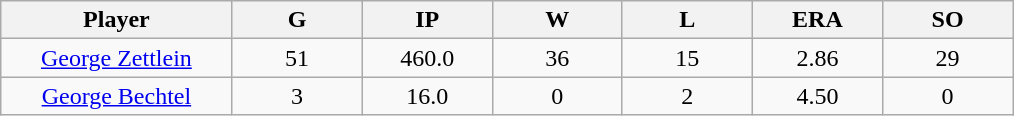<table class="wikitable sortable">
<tr>
<th bgcolor="#DDDDFF" width="16%">Player</th>
<th bgcolor="#DDDDFF" width="9%">G</th>
<th bgcolor="#DDDDFF" width="9%">IP</th>
<th bgcolor="#DDDDFF" width="9%">W</th>
<th bgcolor="#DDDDFF" width="9%">L</th>
<th bgcolor="#DDDDFF" width="9%">ERA</th>
<th bgcolor="#DDDDFF" width="9%">SO</th>
</tr>
<tr align=center>
<td><a href='#'>George Zettlein</a></td>
<td>51</td>
<td>460.0</td>
<td>36</td>
<td>15</td>
<td>2.86</td>
<td>29</td>
</tr>
<tr align=center>
<td><a href='#'>George Bechtel</a></td>
<td>3</td>
<td>16.0</td>
<td>0</td>
<td>2</td>
<td>4.50</td>
<td>0</td>
</tr>
</table>
